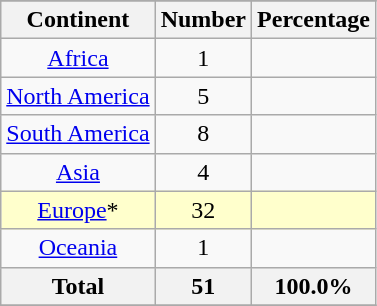<table class="wikitable sortable" style="text-align:center">
<tr>
</tr>
<tr>
<th scope="col">Continent</th>
<th scope="col">Number</th>
<th scope="col">Percentage</th>
</tr>
<tr>
<td scope="row"><a href='#'>Africa</a></td>
<td>1</td>
<td></td>
</tr>
<tr>
<td scope="row" data-sort-value="America, North"><a href='#'>North America</a></td>
<td>5</td>
<td></td>
</tr>
<tr>
<td scope="row" data-sort-value="America, South"><a href='#'>South America</a></td>
<td>8</td>
<td></td>
</tr>
<tr>
<td scope="row"><a href='#'>Asia</a></td>
<td>4</td>
<td></td>
</tr>
<tr style="background:#ffc">
<td scope="row"><a href='#'>Europe</a>*</td>
<td>32</td>
<td></td>
</tr>
<tr>
<td scope="row"><a href='#'>Oceania</a></td>
<td>1</td>
<td></td>
</tr>
<tr>
<th scope="row">Total</th>
<th>51</th>
<th>100.0%</th>
</tr>
<tr>
</tr>
</table>
